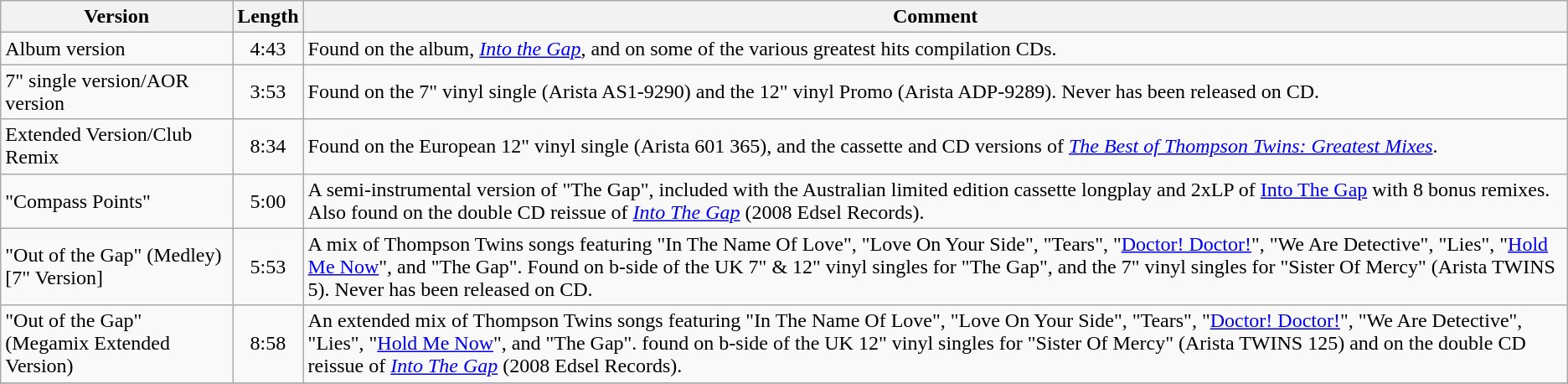<table class="wikitable">
<tr>
<th>Version</th>
<th>Length</th>
<th>Comment</th>
</tr>
<tr>
<td>Album version</td>
<td align=center>4:43</td>
<td>Found on the album, <em><a href='#'>Into the Gap</a></em>, and on some of the various greatest hits compilation CDs.</td>
</tr>
<tr>
<td>7" single version/AOR version</td>
<td align=center>3:53</td>
<td>Found on the 7" vinyl single (Arista AS1-9290) and the 12" vinyl Promo (Arista ADP-9289). Never has been released on CD.</td>
</tr>
<tr>
<td>Extended Version/Club Remix</td>
<td align=center>8:34</td>
<td>Found on the European 12" vinyl single (Arista 601 365), and the cassette and CD versions of <em><a href='#'>The Best of Thompson Twins: Greatest Mixes</a></em>.</td>
</tr>
<tr>
<td>"Compass Points"</td>
<td align=center>5:00</td>
<td>A semi-instrumental version of "The Gap", included with the Australian limited edition cassette longplay and 2xLP of <a href='#'>Into The Gap</a> with 8 bonus remixes.  Also found on the double CD reissue of <em><a href='#'>Into The Gap</a></em> (2008 Edsel Records).</td>
</tr>
<tr>
<td>"Out of the Gap" (Medley) [7" Version]</td>
<td align=center>5:53</td>
<td>A mix of Thompson Twins songs featuring "In The Name Of Love",  "Love On Your Side", "Tears", "<a href='#'>Doctor! Doctor!</a>", "We Are Detective", "Lies", "<a href='#'>Hold Me Now</a>", and "The Gap". Found on b-side of the UK 7" & 12" vinyl singles for "The Gap", and the 7" vinyl singles for "Sister Of Mercy" (Arista TWINS 5). Never has been released on CD.</td>
</tr>
<tr>
<td>"Out of the Gap" (Megamix Extended Version)</td>
<td align=center>8:58</td>
<td>An extended mix of Thompson Twins songs featuring "In The Name Of Love",  "Love On Your Side", "Tears", "<a href='#'>Doctor! Doctor!</a>", "We Are Detective", "Lies", "<a href='#'>Hold Me Now</a>", and "The Gap". found on b-side of the UK 12" vinyl singles for "Sister Of Mercy" (Arista TWINS 125) and on the double CD reissue of <em><a href='#'>Into The Gap</a></em> (2008 Edsel Records).</td>
</tr>
<tr>
</tr>
</table>
